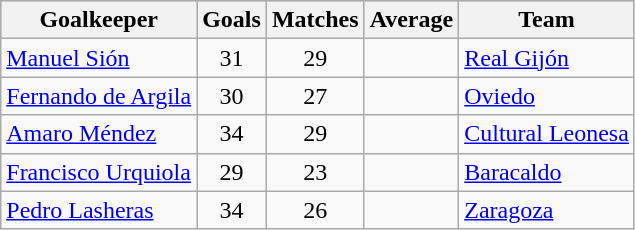<table class="wikitable sortable" class="wikitable">
<tr style="background:#ccc; text-align:center;">
<th>Goalkeeper</th>
<th>Goals</th>
<th>Matches</th>
<th>Average</th>
<th>Team</th>
</tr>
<tr>
<td> <a href='#'>Manuel Sión</a></td>
<td style="text-align:center;">31</td>
<td style="text-align:center;">29</td>
<td style="text-align:center;"></td>
<td><a href='#'>Real Gijón</a></td>
</tr>
<tr>
<td> <a href='#'>Fernando de Argila</a></td>
<td style="text-align:center;">30</td>
<td style="text-align:center;">27</td>
<td style="text-align:center;"></td>
<td><a href='#'>Oviedo</a></td>
</tr>
<tr>
<td> <a href='#'>Amaro Méndez</a></td>
<td style="text-align:center;">34</td>
<td style="text-align:center;">29</td>
<td style="text-align:center;"></td>
<td><a href='#'>Cultural Leonesa</a></td>
</tr>
<tr>
<td> <a href='#'>Francisco Urquiola</a></td>
<td style="text-align:center;">29</td>
<td style="text-align:center;">23</td>
<td style="text-align:center;"></td>
<td><a href='#'>Baracaldo</a></td>
</tr>
<tr>
<td> <a href='#'>Pedro Lasheras</a></td>
<td style="text-align:center;">34</td>
<td style="text-align:center;">26</td>
<td style="text-align:center;"></td>
<td><a href='#'>Zaragoza</a></td>
</tr>
</table>
